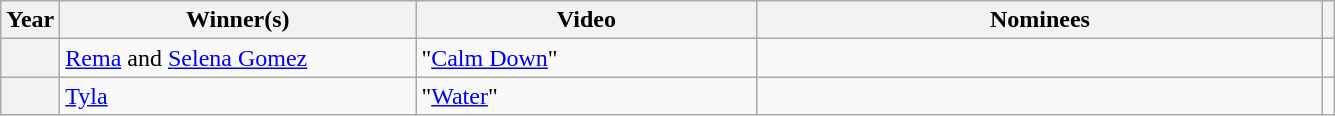<table class="wikitable sortable">
<tr>
<th scope="col">Year</th>
<th scope="col" style="width:230px;">Winner(s)</th>
<th scope="col" style="width:220px;">Video</th>
<th scope="col" style="width:370px;">Nominees</th>
<th scope="col" class="unsortable"></th>
</tr>
<tr>
<th scope="row"></th>
<td><a href='#'>Rema</a> and <a href='#'>Selena Gomez</a></td>
<td>"<a href='#'>Calm Down</a>"</td>
<td></td>
<td align="center"></td>
</tr>
<tr>
<th scope="row"></th>
<td><a href='#'>Tyla</a></td>
<td>"<a href='#'>Water</a>"</td>
<td></td>
<td align="center"></td>
</tr>
</table>
